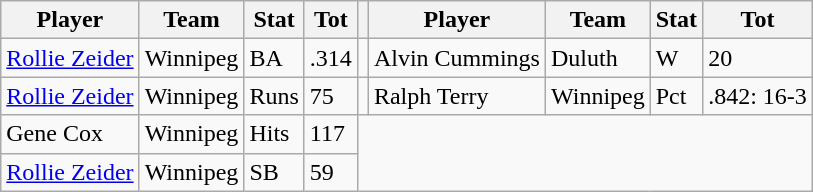<table class="wikitable">
<tr>
<th>Player</th>
<th>Team</th>
<th>Stat</th>
<th>Tot</th>
<th></th>
<th>Player</th>
<th>Team</th>
<th>Stat</th>
<th>Tot</th>
</tr>
<tr>
<td><a href='#'>Rollie Zeider</a></td>
<td>Winnipeg</td>
<td>BA</td>
<td>.314</td>
<td></td>
<td>Alvin Cummings</td>
<td>Duluth</td>
<td>W</td>
<td>20</td>
</tr>
<tr>
<td><a href='#'>Rollie Zeider</a></td>
<td>Winnipeg</td>
<td>Runs</td>
<td>75</td>
<td></td>
<td>Ralph Terry</td>
<td>Winnipeg</td>
<td>Pct</td>
<td>.842: 16-3</td>
</tr>
<tr>
<td>Gene Cox</td>
<td>Winnipeg</td>
<td>Hits</td>
<td>117</td>
</tr>
<tr>
<td><a href='#'>Rollie Zeider</a></td>
<td>Winnipeg</td>
<td>SB</td>
<td>59</td>
</tr>
</table>
